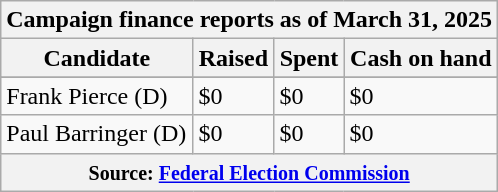<table class="wikitable sortable">
<tr>
<th colspan=4>Campaign finance reports as of March 31, 2025</th>
</tr>
<tr style="text-align:center;">
<th>Candidate</th>
<th>Raised</th>
<th>Spent</th>
<th>Cash on hand</th>
</tr>
<tr>
</tr>
<tr>
<td>Frank Pierce (D)</td>
<td>$0</td>
<td>$0</td>
<td>$0</td>
</tr>
<tr>
<td>Paul Barringer (D)</td>
<td>$0</td>
<td>$0</td>
<td>$0</td>
</tr>
<tr>
<th colspan="4"><small>Source: <a href='#'>Federal Election Commission</a></small></th>
</tr>
</table>
